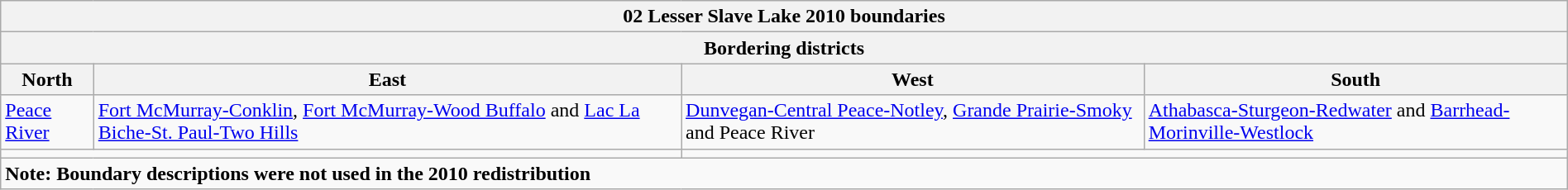<table class="wikitable collapsible collapsed" style="width:100%;">
<tr>
<th colspan=4>02 Lesser Slave Lake 2010 boundaries</th>
</tr>
<tr>
<th colspan=4>Bordering districts</th>
</tr>
<tr>
<th>North</th>
<th>East</th>
<th>West</th>
<th>South</th>
</tr>
<tr>
<td><a href='#'>Peace River</a></td>
<td><a href='#'>Fort McMurray-Conklin</a>, <a href='#'>Fort McMurray-Wood Buffalo</a> and <a href='#'>Lac La Biche-St. Paul-Two Hills</a></td>
<td><a href='#'>Dunvegan-Central Peace-Notley</a>, <a href='#'>Grande Prairie-Smoky</a> and Peace River</td>
<td><a href='#'>Athabasca-Sturgeon-Redwater</a> and <a href='#'>Barrhead-Morinville-Westlock</a></td>
</tr>
<tr>
<td colspan=2 align=center></td>
<td colspan=2 align=center></td>
</tr>
<tr>
<td colspan=4><strong>Note: Boundary descriptions were not used in the 2010 redistribution</strong></td>
</tr>
</table>
